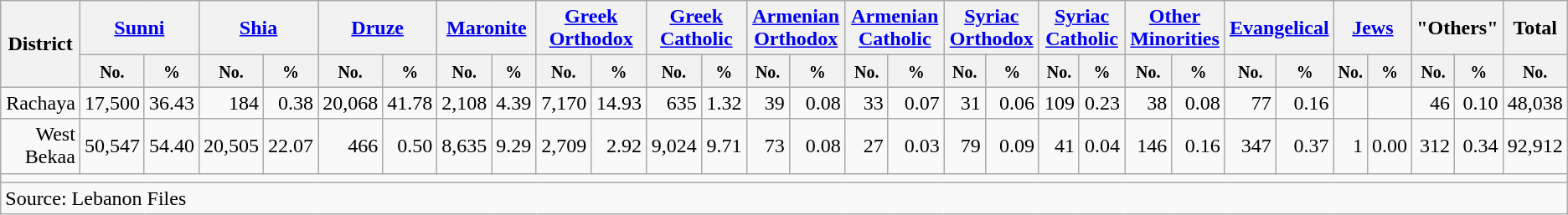<table class="wikitable" style=text-align:right>
<tr>
<th rowspan=2>District</th>
<th colspan=2><a href='#'>Sunni</a></th>
<th colspan=2><a href='#'>Shia</a></th>
<th colspan=2><a href='#'>Druze</a></th>
<th colspan=2><a href='#'>Maronite</a></th>
<th colspan=2><a href='#'>Greek Orthodox</a></th>
<th colspan=2><a href='#'>Greek Catholic</a></th>
<th colspan=2><a href='#'>Armenian Orthodox</a></th>
<th colspan=2><a href='#'>Armenian Catholic</a></th>
<th colspan=2><a href='#'>Syriac Orthodox</a></th>
<th colspan=2><a href='#'>Syriac Catholic</a></th>
<th colspan=2><a href='#'>Other Minorities</a></th>
<th colspan=2><a href='#'>Evangelical</a></th>
<th colspan=2><a href='#'>Jews</a></th>
<th colspan=2>"Others"</th>
<th>Total</th>
</tr>
<tr>
<th><small>No.</small></th>
<th><small>%</small></th>
<th><small>No.</small></th>
<th><small>%</small></th>
<th><small>No.</small></th>
<th><small>%</small></th>
<th><small>No.</small></th>
<th><small>%</small></th>
<th><small>No.</small></th>
<th><small>%</small></th>
<th><small>No.</small></th>
<th><small>%</small></th>
<th><small>No.</small></th>
<th><small>%</small></th>
<th><small>No.</small></th>
<th><small>%</small></th>
<th><small>No.</small></th>
<th><small>%</small></th>
<th><small>No.</small></th>
<th><small>%</small></th>
<th><small>No.</small></th>
<th><small>%</small></th>
<th><small>No.</small></th>
<th><small>%</small></th>
<th><small>No.</small></th>
<th><small>%</small></th>
<th><small>No.</small></th>
<th><small>%</small></th>
<th><small>No.</small></th>
</tr>
<tr>
<td>Rachaya</td>
<td>17,500</td>
<td>36.43</td>
<td>184</td>
<td>0.38</td>
<td>20,068</td>
<td>41.78</td>
<td>2,108</td>
<td>4.39</td>
<td>7,170</td>
<td>14.93</td>
<td>635</td>
<td>1.32</td>
<td>39</td>
<td>0.08</td>
<td>33</td>
<td>0.07</td>
<td>31</td>
<td>0.06</td>
<td>109</td>
<td>0.23</td>
<td>38</td>
<td>0.08</td>
<td>77</td>
<td>0.16</td>
<td></td>
<td></td>
<td>46</td>
<td>0.10</td>
<td>48,038</td>
</tr>
<tr>
<td>West Bekaa</td>
<td>50,547</td>
<td>54.40</td>
<td>20,505</td>
<td>22.07</td>
<td>466</td>
<td>0.50</td>
<td>8,635</td>
<td>9.29</td>
<td>2,709</td>
<td>2.92</td>
<td>9,024</td>
<td>9.71</td>
<td>73</td>
<td>0.08</td>
<td>27</td>
<td>0.03</td>
<td>79</td>
<td>0.09</td>
<td>41</td>
<td>0.04</td>
<td>146</td>
<td>0.16</td>
<td>347</td>
<td>0.37</td>
<td>1</td>
<td>0.00</td>
<td>312</td>
<td>0.34</td>
<td>92,912</td>
</tr>
<tr class="sortbottom">
<td colspan=44 style=text-align:left></td>
</tr>
<tr class="sortbottom">
<td colspan=44 style=text-align:left>Source: Lebanon Files</td>
</tr>
</table>
